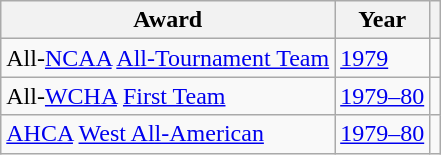<table class="wikitable">
<tr>
<th>Award</th>
<th>Year</th>
<th></th>
</tr>
<tr>
<td>All-<a href='#'>NCAA</a> <a href='#'>All-Tournament Team</a></td>
<td><a href='#'>1979</a></td>
<td></td>
</tr>
<tr>
<td>All-<a href='#'>WCHA</a> <a href='#'>First Team</a></td>
<td><a href='#'>1979–80</a></td>
<td></td>
</tr>
<tr>
<td><a href='#'>AHCA</a> <a href='#'>West All-American</a></td>
<td><a href='#'>1979–80</a></td>
<td></td>
</tr>
</table>
